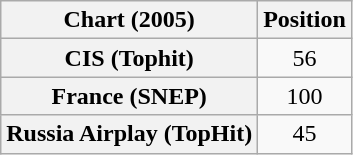<table class="wikitable plainrowheaders" style="text-align:center">
<tr>
<th scope="col">Chart (2005)</th>
<th scope="col">Position</th>
</tr>
<tr>
<th scope="row">CIS (Tophit)</th>
<td>56</td>
</tr>
<tr>
<th scope="row">France (SNEP)</th>
<td>100</td>
</tr>
<tr>
<th scope="row">Russia Airplay (TopHit)</th>
<td>45</td>
</tr>
</table>
